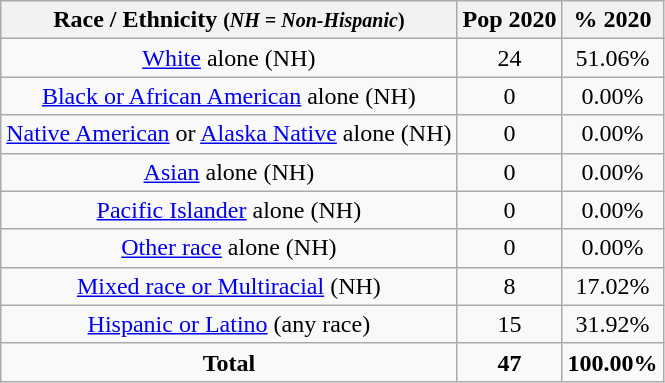<table class="wikitable" style="text-align:center;">
<tr>
<th>Race / Ethnicity <small>(<em>NH = Non-Hispanic</em>)</small></th>
<th>Pop 2020</th>
<th>% 2020</th>
</tr>
<tr>
<td><a href='#'>White</a> alone (NH)</td>
<td>24</td>
<td>51.06%</td>
</tr>
<tr>
<td><a href='#'>Black or African American</a> alone (NH)</td>
<td>0</td>
<td>0.00%</td>
</tr>
<tr>
<td><a href='#'>Native American</a> or <a href='#'>Alaska Native</a> alone (NH)</td>
<td>0</td>
<td>0.00%</td>
</tr>
<tr>
<td><a href='#'>Asian</a> alone (NH)</td>
<td>0</td>
<td>0.00%</td>
</tr>
<tr>
<td><a href='#'>Pacific Islander</a> alone (NH)</td>
<td>0</td>
<td>0.00%</td>
</tr>
<tr>
<td><a href='#'>Other race</a> alone (NH)</td>
<td>0</td>
<td>0.00%</td>
</tr>
<tr>
<td><a href='#'>Mixed race or Multiracial</a> (NH)</td>
<td>8</td>
<td>17.02%</td>
</tr>
<tr>
<td><a href='#'>Hispanic or Latino</a> (any race)</td>
<td>15</td>
<td>31.92%</td>
</tr>
<tr>
<td><strong>Total</strong></td>
<td><strong>47</strong></td>
<td><strong>100.00%</strong></td>
</tr>
</table>
